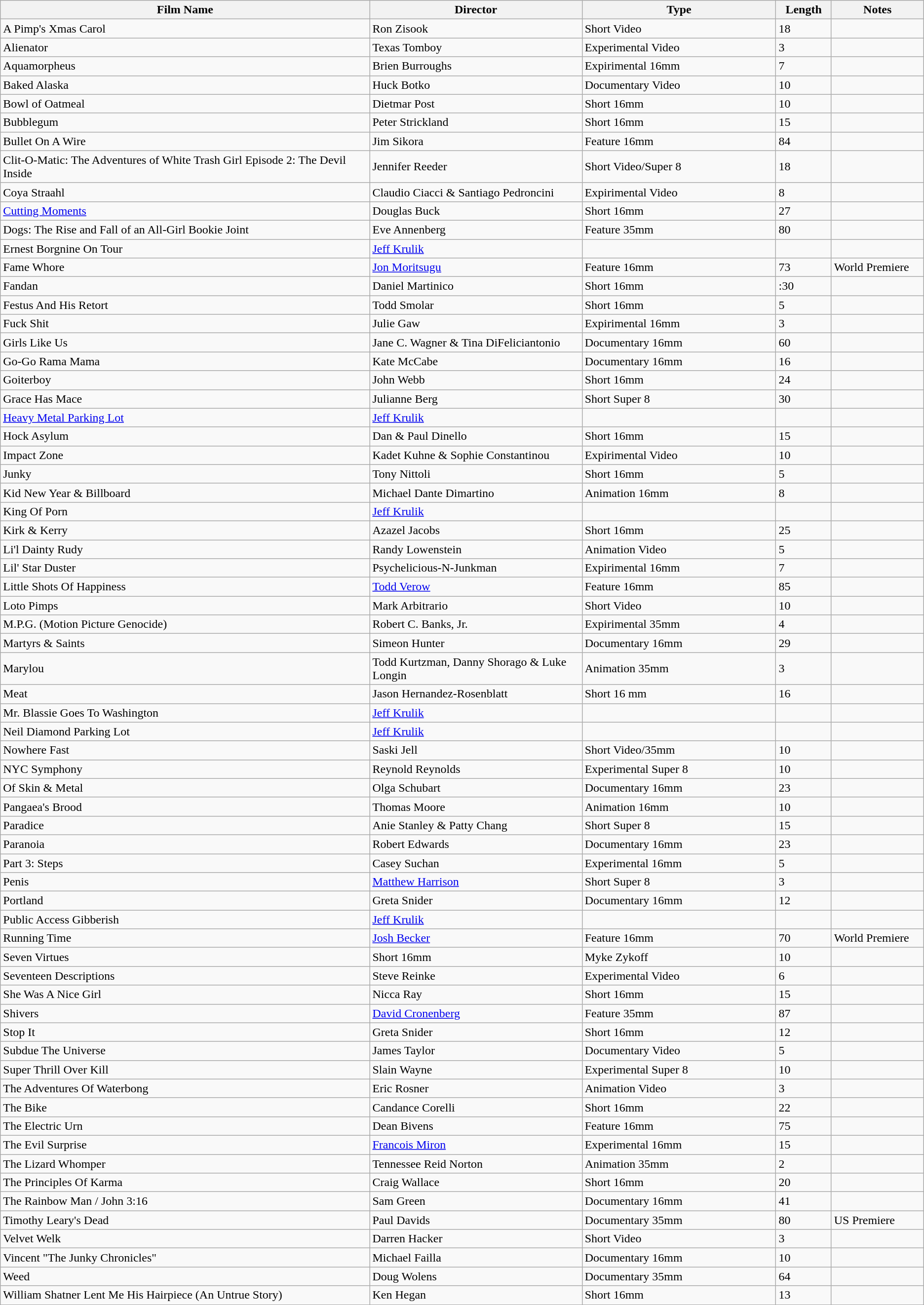<table class="wikitable">
<tr>
<th width="40%">Film Name</th>
<th width="23%">Director</th>
<th width="21%">Type</th>
<th width="6%">Length</th>
<th width="10%">Notes</th>
</tr>
<tr>
<td>A Pimp's Xmas Carol</td>
<td>Ron Zisook</td>
<td>Short Video</td>
<td>18</td>
<td></td>
</tr>
<tr>
<td>Alienator</td>
<td>Texas Tomboy</td>
<td>Experimental Video</td>
<td>3</td>
<td></td>
</tr>
<tr>
<td>Aquamorpheus</td>
<td>Brien Burroughs</td>
<td>Expirimental 16mm</td>
<td>7</td>
<td></td>
</tr>
<tr>
<td>Baked Alaska</td>
<td>Huck Botko</td>
<td>Documentary Video</td>
<td>10</td>
<td></td>
</tr>
<tr>
<td>Bowl of Oatmeal</td>
<td>Dietmar Post</td>
<td>Short 16mm</td>
<td>10</td>
<td></td>
</tr>
<tr>
<td>Bubblegum</td>
<td>Peter Strickland</td>
<td>Short 16mm</td>
<td>15</td>
<td></td>
</tr>
<tr>
<td>Bullet On A Wire</td>
<td>Jim Sikora</td>
<td>Feature 16mm</td>
<td>84</td>
<td></td>
</tr>
<tr>
<td>Clit-O-Matic: The Adventures of White Trash Girl Episode 2: The Devil Inside</td>
<td>Jennifer Reeder</td>
<td>Short Video/Super 8</td>
<td>18</td>
<td></td>
</tr>
<tr>
<td>Coya Straahl</td>
<td>Claudio Ciacci & Santiago Pedroncini</td>
<td>Expirimental Video</td>
<td>8</td>
<td></td>
</tr>
<tr>
<td><a href='#'>Cutting Moments</a></td>
<td>Douglas Buck</td>
<td>Short 16mm</td>
<td>27</td>
<td></td>
</tr>
<tr>
<td>Dogs: The Rise and Fall of an All-Girl Bookie Joint</td>
<td>Eve Annenberg</td>
<td>Feature 35mm</td>
<td>80</td>
<td></td>
</tr>
<tr>
<td>Ernest Borgnine On Tour</td>
<td><a href='#'>Jeff Krulik</a></td>
<td></td>
<td></td>
<td></td>
</tr>
<tr>
<td>Fame Whore</td>
<td><a href='#'>Jon Moritsugu</a></td>
<td>Feature 16mm</td>
<td>73</td>
<td>World Premiere</td>
</tr>
<tr>
<td>Fandan</td>
<td>Daniel Martinico</td>
<td>Short 16mm</td>
<td>:30</td>
<td></td>
</tr>
<tr>
<td>Festus And His Retort</td>
<td>Todd Smolar</td>
<td>Short 16mm</td>
<td>5</td>
<td></td>
</tr>
<tr>
<td>Fuck Shit</td>
<td>Julie Gaw</td>
<td>Expirimental 16mm</td>
<td>3</td>
<td></td>
</tr>
<tr>
<td>Girls Like Us</td>
<td>Jane C. Wagner & Tina DiFeliciantonio</td>
<td>Documentary 16mm</td>
<td>60</td>
<td></td>
</tr>
<tr>
<td>Go-Go Rama Mama</td>
<td>Kate McCabe</td>
<td>Documentary 16mm</td>
<td>16</td>
<td></td>
</tr>
<tr>
<td>Goiterboy</td>
<td>John Webb</td>
<td>Short 16mm</td>
<td>24</td>
<td></td>
</tr>
<tr>
<td>Grace Has Mace</td>
<td>Julianne Berg</td>
<td>Short Super 8</td>
<td>30</td>
<td></td>
</tr>
<tr>
<td><a href='#'>Heavy Metal Parking Lot</a></td>
<td><a href='#'>Jeff Krulik</a></td>
<td></td>
<td></td>
<td></td>
</tr>
<tr>
<td>Hock Asylum</td>
<td>Dan & Paul Dinello</td>
<td>Short 16mm</td>
<td>15</td>
<td></td>
</tr>
<tr>
<td>Impact Zone</td>
<td>Kadet Kuhne & Sophie Constantinou</td>
<td>Expirimental Video</td>
<td>10</td>
<td></td>
</tr>
<tr>
<td>Junky</td>
<td>Tony Nittoli</td>
<td>Short 16mm</td>
<td>5</td>
<td></td>
</tr>
<tr>
<td>Kid New Year & Billboard</td>
<td>Michael Dante Dimartino</td>
<td>Animation 16mm</td>
<td>8</td>
<td></td>
</tr>
<tr>
<td>King Of Porn</td>
<td><a href='#'>Jeff Krulik</a></td>
<td></td>
<td></td>
<td></td>
</tr>
<tr>
<td>Kirk & Kerry</td>
<td>Azazel Jacobs</td>
<td>Short 16mm</td>
<td>25</td>
<td></td>
</tr>
<tr>
<td>Li'l Dainty Rudy</td>
<td>Randy Lowenstein</td>
<td>Animation Video</td>
<td>5</td>
<td></td>
</tr>
<tr>
<td>Lil' Star Duster</td>
<td>Psychelicious-N-Junkman</td>
<td>Expirimental 16mm</td>
<td>7</td>
<td></td>
</tr>
<tr>
<td>Little Shots Of Happiness</td>
<td><a href='#'>Todd Verow</a></td>
<td>Feature 16mm</td>
<td>85</td>
<td></td>
</tr>
<tr>
<td>Loto Pimps</td>
<td>Mark Arbitrario</td>
<td>Short Video</td>
<td>10</td>
<td></td>
</tr>
<tr>
<td>M.P.G. (Motion Picture Genocide)</td>
<td>Robert C. Banks, Jr.</td>
<td>Expirimental 35mm</td>
<td>4</td>
<td></td>
</tr>
<tr>
<td>Martyrs & Saints</td>
<td>Simeon Hunter</td>
<td>Documentary 16mm</td>
<td>29</td>
<td></td>
</tr>
<tr>
<td>Marylou</td>
<td>Todd Kurtzman, Danny Shorago & Luke Longin</td>
<td>Animation 35mm</td>
<td>3</td>
<td></td>
</tr>
<tr>
<td>Meat</td>
<td>Jason Hernandez-Rosenblatt</td>
<td>Short 16 mm</td>
<td>16</td>
<td></td>
</tr>
<tr>
<td>Mr. Blassie Goes To Washington</td>
<td><a href='#'>Jeff Krulik</a></td>
<td></td>
<td></td>
<td></td>
</tr>
<tr>
<td>Neil Diamond Parking Lot</td>
<td><a href='#'>Jeff Krulik</a></td>
<td></td>
<td></td>
<td></td>
</tr>
<tr>
<td>Nowhere Fast</td>
<td>Saski Jell</td>
<td>Short Video/35mm</td>
<td>10</td>
<td></td>
</tr>
<tr>
<td>NYC Symphony</td>
<td>Reynold Reynolds</td>
<td>Experimental Super 8</td>
<td>10</td>
<td></td>
</tr>
<tr>
<td>Of Skin & Metal</td>
<td>Olga Schubart</td>
<td>Documentary 16mm</td>
<td>23</td>
<td></td>
</tr>
<tr>
<td>Pangaea's Brood</td>
<td>Thomas Moore</td>
<td>Animation 16mm</td>
<td>10</td>
<td></td>
</tr>
<tr>
<td>Paradice</td>
<td>Anie Stanley & Patty Chang</td>
<td>Short Super 8</td>
<td>15</td>
<td></td>
</tr>
<tr>
<td>Paranoia</td>
<td>Robert Edwards</td>
<td>Documentary 16mm</td>
<td>23</td>
<td></td>
</tr>
<tr>
<td>Part 3: Steps</td>
<td>Casey Suchan</td>
<td>Experimental 16mm</td>
<td>5</td>
<td></td>
</tr>
<tr>
<td>Penis</td>
<td><a href='#'>Matthew Harrison</a></td>
<td>Short Super 8</td>
<td>3</td>
<td></td>
</tr>
<tr>
<td>Portland</td>
<td>Greta Snider</td>
<td>Documentary 16mm</td>
<td>12</td>
<td></td>
</tr>
<tr>
<td>Public Access Gibberish</td>
<td><a href='#'>Jeff Krulik</a></td>
<td></td>
<td></td>
<td></td>
</tr>
<tr>
<td>Running Time</td>
<td><a href='#'>Josh Becker</a></td>
<td>Feature 16mm</td>
<td>70</td>
<td>World Premiere</td>
</tr>
<tr>
<td>Seven Virtues</td>
<td>Short 16mm</td>
<td>Myke Zykoff</td>
<td>10</td>
<td></td>
</tr>
<tr>
<td>Seventeen Descriptions</td>
<td>Steve Reinke</td>
<td>Experimental Video</td>
<td>6</td>
<td></td>
</tr>
<tr>
<td>She Was A Nice Girl</td>
<td>Nicca Ray</td>
<td>Short 16mm</td>
<td>15</td>
<td></td>
</tr>
<tr>
<td>Shivers</td>
<td><a href='#'>David Cronenberg</a></td>
<td>Feature 35mm</td>
<td>87</td>
<td></td>
</tr>
<tr>
<td>Stop It</td>
<td>Greta Snider</td>
<td>Short 16mm</td>
<td>12</td>
<td></td>
</tr>
<tr>
<td>Subdue The Universe</td>
<td>James Taylor</td>
<td>Documentary Video</td>
<td>5</td>
<td></td>
</tr>
<tr>
<td>Super Thrill Over Kill</td>
<td>Slain Wayne</td>
<td>Experimental Super 8</td>
<td>10</td>
<td></td>
</tr>
<tr>
<td>The Adventures Of Waterbong</td>
<td>Eric Rosner</td>
<td>Animation Video</td>
<td>3</td>
<td></td>
</tr>
<tr>
<td>The Bike</td>
<td>Candance Corelli</td>
<td>Short 16mm</td>
<td>22</td>
<td></td>
</tr>
<tr>
<td>The Electric Urn</td>
<td>Dean Bivens</td>
<td>Feature 16mm</td>
<td>75</td>
<td></td>
</tr>
<tr>
<td>The Evil Surprise</td>
<td><a href='#'>Francois Miron</a></td>
<td>Experimental 16mm</td>
<td>15</td>
<td></td>
</tr>
<tr>
<td>The Lizard Whomper</td>
<td>Tennessee Reid Norton</td>
<td>Animation 35mm</td>
<td>2</td>
<td></td>
</tr>
<tr>
<td>The Principles Of Karma</td>
<td>Craig Wallace</td>
<td>Short 16mm</td>
<td>20</td>
<td></td>
</tr>
<tr>
<td>The Rainbow Man / John 3:16</td>
<td>Sam Green</td>
<td>Documentary 16mm</td>
<td>41</td>
<td></td>
</tr>
<tr>
<td>Timothy Leary's Dead</td>
<td>Paul Davids</td>
<td>Documentary 35mm</td>
<td>80</td>
<td>US Premiere</td>
</tr>
<tr>
<td>Velvet Welk</td>
<td>Darren Hacker</td>
<td>Short Video</td>
<td>3</td>
<td></td>
</tr>
<tr>
<td>Vincent "The Junky Chronicles"</td>
<td>Michael Failla</td>
<td>Documentary 16mm</td>
<td>10</td>
<td></td>
</tr>
<tr>
<td>Weed</td>
<td>Doug Wolens</td>
<td>Documentary 35mm</td>
<td>64</td>
<td></td>
</tr>
<tr>
<td>William Shatner Lent Me His Hairpiece (An Untrue Story)</td>
<td>Ken Hegan</td>
<td>Short 16mm</td>
<td>13</td>
<td></td>
</tr>
<tr>
</tr>
</table>
